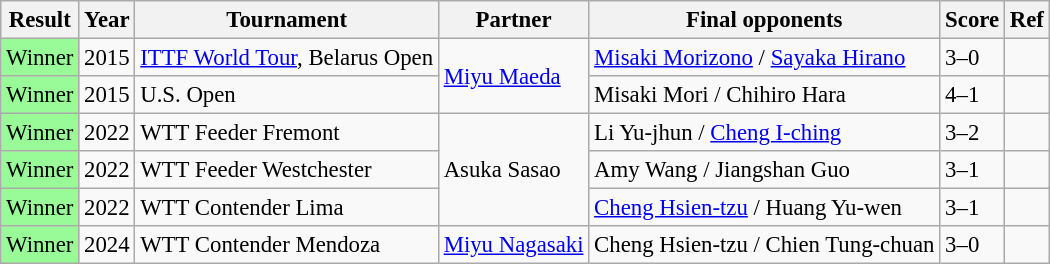<table class="sortable wikitable" style="font-size: 95%;">
<tr>
<th>Result</th>
<th class="unsortable">Year</th>
<th>Tournament</th>
<th>Partner</th>
<th>Final opponents</th>
<th>Score</th>
<th class="unsortable">Ref</th>
</tr>
<tr>
<td style="background: #98fb98;">Winner</td>
<td>2015</td>
<td><a href='#'>ITTF World Tour</a>, Belarus Open</td>
<td rowspan=2><a href='#'>Miyu Maeda</a></td>
<td> <a href='#'>Misaki Morizono</a> / <a href='#'>Sayaka Hirano</a></td>
<td>3–0</td>
<td></td>
</tr>
<tr>
<td style="background: #98fb98;">Winner</td>
<td>2015</td>
<td>U.S. Open</td>
<td> Misaki Mori / Chihiro Hara</td>
<td>4–1</td>
<td></td>
</tr>
<tr>
<td style="background: #98fb98;">Winner</td>
<td>2022</td>
<td>WTT Feeder Fremont</td>
<td rowspan="3">Asuka Sasao</td>
<td> Li Yu-jhun / <a href='#'>Cheng I-ching</a></td>
<td>3–2</td>
<td></td>
</tr>
<tr>
<td style="background: #98fb98;">Winner</td>
<td>2022</td>
<td>WTT Feeder Westchester</td>
<td> Amy Wang / Jiangshan Guo</td>
<td>3–1</td>
<td></td>
</tr>
<tr>
<td style="background: #98fb98;">Winner</td>
<td>2022</td>
<td>WTT Contender Lima</td>
<td> <a href='#'>Cheng Hsien-tzu</a> / Huang Yu-wen</td>
<td>3–1</td>
<td></td>
</tr>
<tr>
<td style="background: #98fb98;">Winner</td>
<td>2024</td>
<td>WTT Contender Mendoza</td>
<td><a href='#'>Miyu Nagasaki</a></td>
<td> Cheng Hsien-tzu / Chien Tung-chuan</td>
<td>3–0</td>
<td></td>
</tr>
</table>
